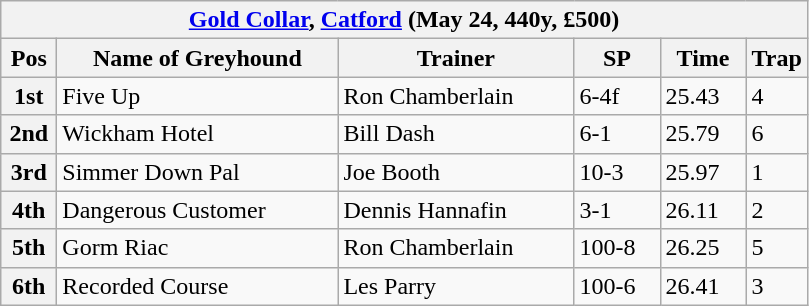<table class="wikitable">
<tr>
<th colspan="6"><a href='#'>Gold Collar</a>, <a href='#'>Catford</a> (May 24, 440y, £500)</th>
</tr>
<tr>
<th width=30>Pos</th>
<th width=180>Name of Greyhound</th>
<th width=150>Trainer</th>
<th width=50>SP</th>
<th width=50>Time</th>
<th width=30>Trap</th>
</tr>
<tr>
<th>1st</th>
<td>Five Up</td>
<td>Ron Chamberlain</td>
<td>6-4f</td>
<td>25.43</td>
<td>4</td>
</tr>
<tr>
<th>2nd</th>
<td>Wickham Hotel</td>
<td>Bill Dash</td>
<td>6-1</td>
<td>25.79</td>
<td>6</td>
</tr>
<tr>
<th>3rd</th>
<td>Simmer Down Pal</td>
<td>Joe Booth</td>
<td>10-3</td>
<td>25.97</td>
<td>1</td>
</tr>
<tr>
<th>4th</th>
<td>Dangerous Customer</td>
<td>Dennis Hannafin</td>
<td>3-1</td>
<td>26.11</td>
<td>2</td>
</tr>
<tr>
<th>5th</th>
<td>Gorm Riac</td>
<td>Ron Chamberlain</td>
<td>100-8</td>
<td>26.25</td>
<td>5</td>
</tr>
<tr>
<th>6th</th>
<td>Recorded Course</td>
<td>Les Parry</td>
<td>100-6</td>
<td>26.41</td>
<td>3</td>
</tr>
</table>
